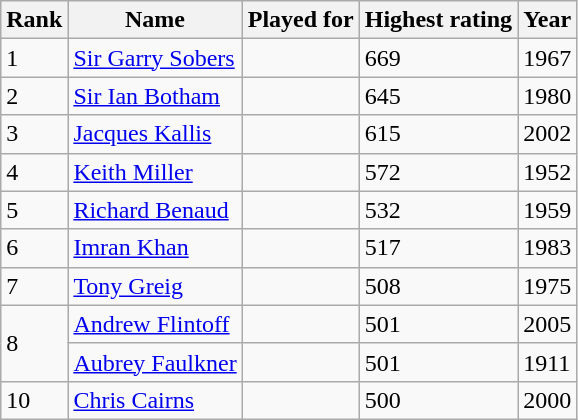<table class=wikitable>
<tr>
<th>Rank</th>
<th>Name</th>
<th>Played for</th>
<th>Highest rating</th>
<th>Year</th>
</tr>
<tr>
<td>1</td>
<td><a href='#'>Sir Garry Sobers</a></td>
<td></td>
<td>669</td>
<td>1967</td>
</tr>
<tr>
<td>2</td>
<td><a href='#'>Sir Ian Botham</a></td>
<td></td>
<td>645</td>
<td>1980</td>
</tr>
<tr>
<td>3</td>
<td><a href='#'>Jacques Kallis</a></td>
<td></td>
<td>615</td>
<td>2002</td>
</tr>
<tr>
<td>4</td>
<td><a href='#'>Keith Miller</a></td>
<td></td>
<td>572</td>
<td>1952</td>
</tr>
<tr>
<td>5</td>
<td><a href='#'>Richard Benaud</a></td>
<td></td>
<td>532</td>
<td>1959</td>
</tr>
<tr>
<td>6</td>
<td><a href='#'>Imran Khan</a></td>
<td></td>
<td>517</td>
<td>1983</td>
</tr>
<tr>
<td>7</td>
<td><a href='#'>Tony Greig</a></td>
<td></td>
<td>508</td>
<td>1975</td>
</tr>
<tr>
<td rowspan=2>8</td>
<td><a href='#'>Andrew Flintoff</a></td>
<td></td>
<td>501</td>
<td>2005</td>
</tr>
<tr>
<td><a href='#'>Aubrey Faulkner</a></td>
<td></td>
<td>501</td>
<td>1911</td>
</tr>
<tr>
<td>10</td>
<td><a href='#'>Chris Cairns</a></td>
<td></td>
<td>500</td>
<td>2000</td>
</tr>
</table>
